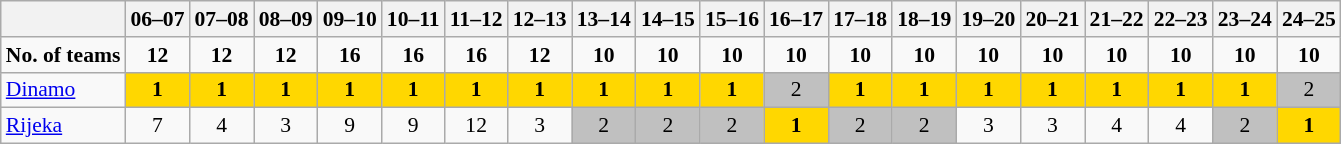<table border=1  bordercolor="#CCCCCC" class=wikitable style="font-size:90%;">
<tr align=LEFT valign=CENTER>
<th></th>
<th>06–07</th>
<th>07–08</th>
<th>08–09</th>
<th>09–10</th>
<th>10–11</th>
<th>11–12</th>
<th>12–13</th>
<th>13–14</th>
<th>14–15</th>
<th>15–16</th>
<th>16–17</th>
<th>17–18</th>
<th>18–19</th>
<th>19–20</th>
<th>20–21</th>
<th>21–22</th>
<th>22–23</th>
<th>23–24</th>
<th>24–25</th>
</tr>
<tr align=CENTER>
<td><strong>No. of teams</strong></td>
<td><strong>12</strong></td>
<td><strong>12</strong></td>
<td><strong>12</strong></td>
<td><strong>16</strong></td>
<td><strong>16</strong></td>
<td><strong>16</strong></td>
<td><strong>12</strong></td>
<td><strong>10</strong></td>
<td><strong>10</strong></td>
<td><strong>10</strong></td>
<td><strong>10</strong></td>
<td><strong>10</strong></td>
<td><strong>10</strong></td>
<td><strong>10</strong></td>
<td><strong>10</strong></td>
<td><strong>10</strong></td>
<td><strong>10</strong></td>
<td><strong>10</strong></td>
<td><strong>10</strong></td>
</tr>
<tr align=CENTER valign=BOTTOM>
<td align=LEFT><a href='#'>Dinamo</a></td>
<td bgcolor=gold><strong>1</strong></td>
<td bgcolor=gold><strong>1</strong></td>
<td bgcolor=gold><strong>1</strong></td>
<td bgcolor=gold><strong>1</strong></td>
<td bgcolor=gold><strong>1</strong></td>
<td bgcolor=gold><strong>1</strong></td>
<td bgcolor=gold><strong>1</strong></td>
<td bgcolor=gold><strong>1</strong></td>
<td bgcolor=gold><strong>1</strong></td>
<td bgcolor=gold><strong>1</strong></td>
<td bgcolor=silver>2</td>
<td bgcolor=gold><strong>1</strong></td>
<td bgcolor=gold><strong>1</strong></td>
<td bgcolor=gold><strong>1</strong></td>
<td bgcolor=gold><strong>1</strong></td>
<td bgcolor=gold><strong>1</strong></td>
<td bgcolor=gold><strong>1</strong></td>
<td bgcolor=gold><strong>1</strong></td>
<td bgcolor=silver>2</td>
</tr>
<tr align=CENTER valign=BOTTOM>
<td align=LEFT><a href='#'>Rijeka</a></td>
<td>7</td>
<td>4</td>
<td>3</td>
<td>9</td>
<td>9</td>
<td>12</td>
<td>3</td>
<td bgcolor=silver>2</td>
<td bgcolor=silver>2</td>
<td bgcolor=silver>2</td>
<td bgcolor=gold><strong>1</strong></td>
<td bgcolor=silver>2</td>
<td bgcolor=silver>2</td>
<td>3</td>
<td>3</td>
<td>4</td>
<td>4</td>
<td bgcolor=silver>2</td>
<td bgcolor=gold><strong>1</strong></td>
</tr>
</table>
